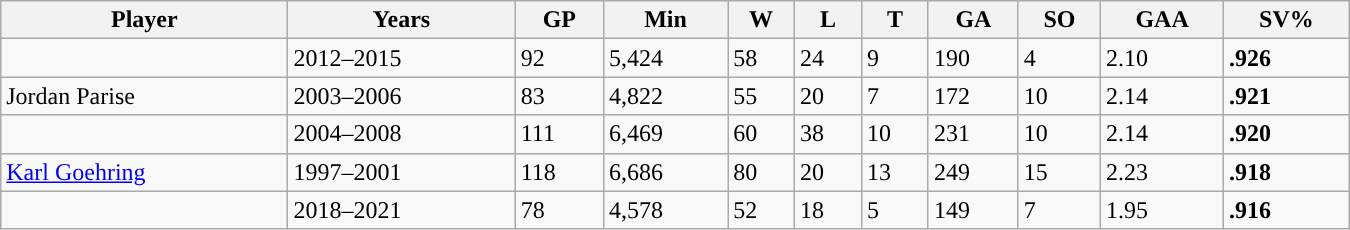<table class="wikitable sortable" width = 900>
<tr>
<th>Player</th>
<th>Years</th>
<th>GP</th>
<th>Min</th>
<th>W</th>
<th>L</th>
<th>T</th>
<th>GA</th>
<th>SO</th>
<th>GAA</th>
<th>SV%</th>
</tr>
<tr>
<td></td>
<td>2012–2015</td>
<td>92</td>
<td>5,424</td>
<td>58</td>
<td>24</td>
<td>9</td>
<td>190</td>
<td>4</td>
<td>2.10</td>
<td><strong>.926</strong></td>
</tr>
<tr>
<td>Jordan Parise</td>
<td>2003–2006</td>
<td>83</td>
<td>4,822</td>
<td>55</td>
<td>20</td>
<td>7</td>
<td>172</td>
<td>10</td>
<td>2.14</td>
<td><strong>.921</strong></td>
</tr>
<tr>
<td></td>
<td>2004–2008</td>
<td>111</td>
<td>6,469</td>
<td>60</td>
<td>38</td>
<td>10</td>
<td>231</td>
<td>10</td>
<td>2.14</td>
<td><strong>.920</strong></td>
</tr>
<tr>
<td><a href='#'>Karl Goehring</a></td>
<td>1997–2001</td>
<td>118</td>
<td>6,686</td>
<td>80</td>
<td>20</td>
<td>13</td>
<td>249</td>
<td>15</td>
<td>2.23</td>
<td><strong>.918</strong></td>
</tr>
<tr>
<td></td>
<td>2018–2021</td>
<td>78</td>
<td>4,578</td>
<td>52</td>
<td>18</td>
<td>5</td>
<td>149</td>
<td>7</td>
<td>1.95</td>
<td><strong>.916</strong></td>
</tr>
</table>
